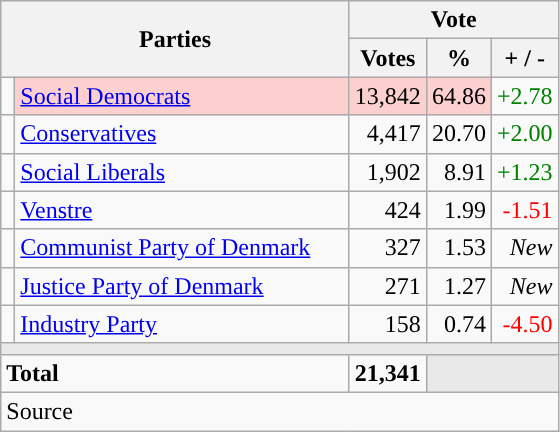<table class="wikitable" style="text-align:right;">
<tr>
<th style="text-align:centre;" rowspan="2" colspan="2" width="225">Parties</th>
<th colspan="3">Vote</th>
</tr>
<tr>
<th width="15">Votes</th>
<th width="15">%</th>
<th width="15">+ / -</th>
</tr>
<tr>
<td width="2" style="color:inherit;background:"></td>
<td bgcolor=#fbd0ce  align="left"><a href='#'>Social Democrats</a></td>
<td bgcolor=#fbd0ce>13,842</td>
<td bgcolor=#fbd0ce>64.86</td>
<td style=color:green;>+2.78</td>
</tr>
<tr>
<td width="2" style="color:inherit;background:"></td>
<td align="left"><a href='#'>Conservatives</a></td>
<td>4,417</td>
<td>20.70</td>
<td style=color:green;>+2.00</td>
</tr>
<tr>
<td width="2" style="color:inherit;background:"></td>
<td align="left"><a href='#'>Social Liberals</a></td>
<td>1,902</td>
<td>8.91</td>
<td style=color:green;>+1.23</td>
</tr>
<tr>
<td width="2" style="color:inherit;background:"></td>
<td align="left"><a href='#'>Venstre</a></td>
<td>424</td>
<td>1.99</td>
<td style=color:red;>-1.51</td>
</tr>
<tr>
<td width="2" style="color:inherit;background:"></td>
<td align="left"><a href='#'>Communist Party of Denmark</a></td>
<td>327</td>
<td>1.53</td>
<td><em>New</em></td>
</tr>
<tr>
<td width="2" style="color:inherit;background:"></td>
<td align="left"><a href='#'>Justice Party of Denmark</a></td>
<td>271</td>
<td>1.27</td>
<td><em>New</em></td>
</tr>
<tr>
<td width="2" style="color:inherit;background:"></td>
<td align="left"><a href='#'>Industry Party</a></td>
<td>158</td>
<td>0.74</td>
<td style=color:red;>-4.50</td>
</tr>
<tr>
<td colspan="7" bgcolor="#E9E9E9"></td>
</tr>
<tr>
<td align="left" colspan="2"><strong>Total</strong></td>
<td><strong>21,341</strong></td>
<td bgcolor="#E9E9E9" colspan="2"></td>
</tr>
<tr>
<td align="left" colspan="6">Source</td>
</tr>
</table>
